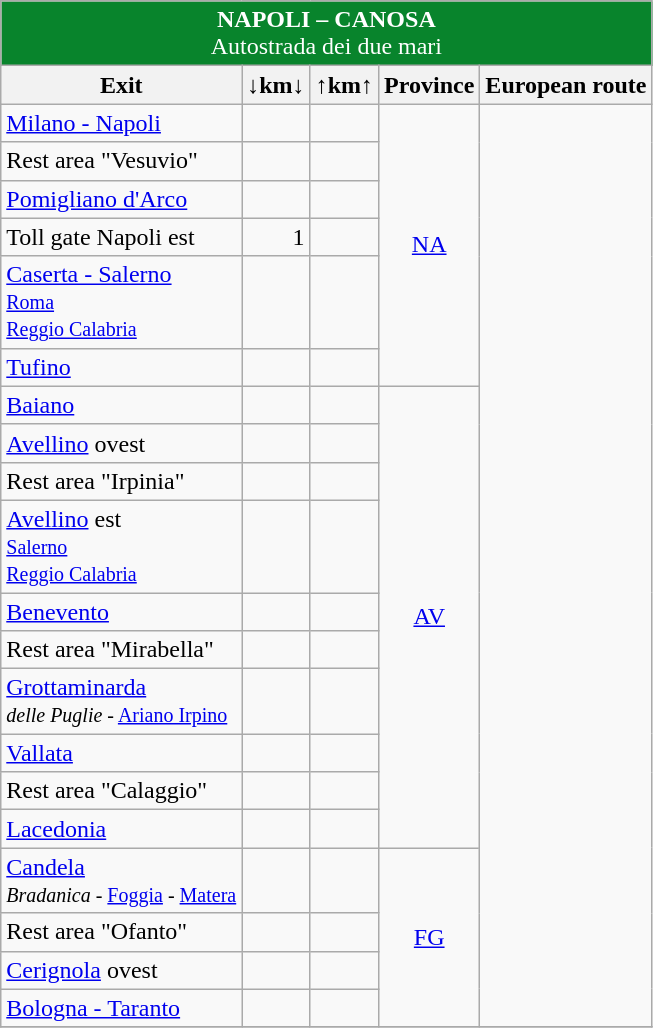<table class="wikitable">
<tr align="center" style="color: white;" bgcolor="#08842c">
<td colspan="6"><strong> NAPOLI – CANOSA</strong><br>Autostrada dei due mari</td>
</tr>
<tr>
<th><strong>Exit</strong></th>
<th align="center"><strong>↓km↓</strong></th>
<th align="center"><strong>↑km↑</strong></th>
<th align="center"><strong>Province</strong></th>
<th align="center"><strong>European route</strong></th>
</tr>
<tr>
<td>   <a href='#'>Milano - Napoli</a></td>
<td align="right"></td>
<td align="right"></td>
<td align="center" rowspan=6><a href='#'>NA</a></td>
<td align="center" rowspan=20></td>
</tr>
<tr>
<td> Rest area "Vesuvio"</td>
<td align="right"></td>
<td align="right"></td>
</tr>
<tr>
<td> <a href='#'>Pomigliano d'Arco</a></td>
<td align="right"></td>
<td align="right"></td>
</tr>
<tr>
<td> Toll gate Napoli est</td>
<td align="right">1</td>
<td align="right"></td>
</tr>
<tr>
<td> <small></small> <a href='#'>Caserta - Salerno</a><br><small> <a href='#'>Roma</a></small><br><small> <a href='#'>Reggio Calabria</a></small></td>
<td align="right"></td>
<td align="right"></td>
</tr>
<tr>
<td> <a href='#'>Tufino</a></td>
<td align="right"></td>
<td align="right"></td>
</tr>
<tr>
<td> <a href='#'>Baiano</a></td>
<td align="right"></td>
<td align="right"></td>
<td align="center" rowspan=10><a href='#'>AV</a></td>
</tr>
<tr>
<td> <a href='#'>Avellino</a> ovest</td>
<td align="right"></td>
<td align="right"></td>
</tr>
<tr>
<td> Rest area "Irpinia"</td>
<td align="right"></td>
<td align="right"></td>
</tr>
<tr>
<td> <a href='#'>Avellino</a> est<br><small>  <a href='#'>Salerno</a></small><br><small> <a href='#'>Reggio Calabria</a></small></td>
<td align="right"></td>
<td align="right"></td>
</tr>
<tr>
<td>  <a href='#'>Benevento</a></td>
<td align="right"></td>
<td align="right"></td>
</tr>
<tr>
<td> Rest area "Mirabella"</td>
<td align="right"></td>
<td align="right"></td>
</tr>
<tr>
<td> <a href='#'>Grottaminarda</a><br><small> <em>delle Puglie</em> - <a href='#'>Ariano Irpino</a></small></td>
<td align="right"></td>
<td align="right"></td>
</tr>
<tr>
<td> <a href='#'>Vallata</a></td>
<td align="right"></td>
<td align="right"></td>
</tr>
<tr>
<td> Rest area "Calaggio"</td>
<td align="right"></td>
<td align="right"></td>
</tr>
<tr>
<td> <a href='#'>Lacedonia</a></td>
<td align="right"></td>
<td align="right"></td>
</tr>
<tr>
<td> <a href='#'>Candela</a><br><small> <em>Bradanica</em> - <a href='#'>Foggia</a> - <a href='#'>Matera</a></small></td>
<td align="right"></td>
<td align="right"></td>
<td align="center" rowspan=4><a href='#'>FG</a></td>
</tr>
<tr>
<td> Rest area "Ofanto"</td>
<td align="right"></td>
<td align="right"></td>
</tr>
<tr>
<td> <a href='#'>Cerignola</a> ovest</td>
<td align="right"></td>
<td align="right"></td>
</tr>
<tr>
<td>   <a href='#'>Bologna - Taranto</a></td>
<td align="right"></td>
<td align="right"></td>
</tr>
<tr>
</tr>
</table>
